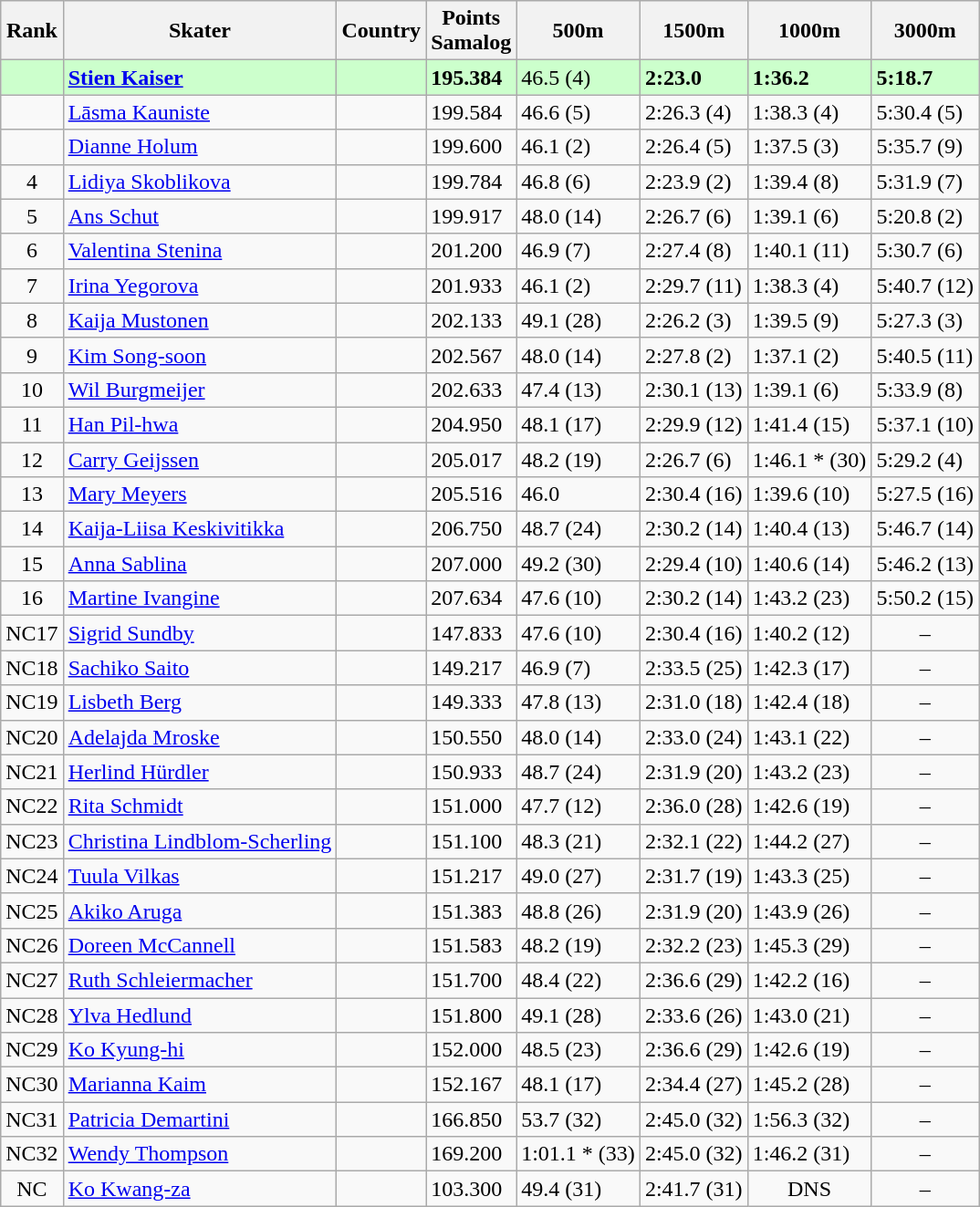<table class="wikitable sortable" style="text-align:left">
<tr>
<th>Rank</th>
<th>Skater</th>
<th>Country</th>
<th>Points <br> Samalog</th>
<th>500m</th>
<th>1500m</th>
<th>1000m</th>
<th>3000m</th>
</tr>
<tr bgcolor=ccffcc>
<td style="text-align:center"></td>
<td><strong><a href='#'>Stien Kaiser</a></strong></td>
<td></td>
<td><strong>195.384</strong></td>
<td>46.5 (4)</td>
<td><strong>2:23.0</strong> </td>
<td><strong>1:36.2</strong> </td>
<td><strong>5:18.7</strong> </td>
</tr>
<tr>
<td style="text-align:center"></td>
<td><a href='#'>Lāsma Kauniste</a></td>
<td></td>
<td>199.584</td>
<td>46.6 (5)</td>
<td>2:26.3 (4)</td>
<td>1:38.3 (4)</td>
<td>5:30.4 (5)</td>
</tr>
<tr>
<td style="text-align:center"></td>
<td><a href='#'>Dianne Holum</a></td>
<td></td>
<td>199.600</td>
<td>46.1 (2)</td>
<td>2:26.4 (5)</td>
<td>1:37.5 (3)</td>
<td>5:35.7 (9)</td>
</tr>
<tr>
<td style="text-align:center">4</td>
<td><a href='#'>Lidiya Skoblikova</a></td>
<td></td>
<td>199.784</td>
<td>46.8 (6)</td>
<td>2:23.9 (2)</td>
<td>1:39.4 (8)</td>
<td>5:31.9 (7)</td>
</tr>
<tr>
<td style="text-align:center">5</td>
<td><a href='#'>Ans Schut</a></td>
<td></td>
<td>199.917</td>
<td>48.0 (14)</td>
<td>2:26.7 (6)</td>
<td>1:39.1 (6)</td>
<td>5:20.8 (2)</td>
</tr>
<tr>
<td style="text-align:center">6</td>
<td><a href='#'>Valentina Stenina</a></td>
<td></td>
<td>201.200</td>
<td>46.9 (7)</td>
<td>2:27.4 (8)</td>
<td>1:40.1 (11)</td>
<td>5:30.7 (6)</td>
</tr>
<tr>
<td style="text-align:center">7</td>
<td><a href='#'>Irina Yegorova</a></td>
<td></td>
<td>201.933</td>
<td>46.1 (2)</td>
<td>2:29.7 (11)</td>
<td>1:38.3 (4)</td>
<td>5:40.7 (12)</td>
</tr>
<tr>
<td style="text-align:center">8</td>
<td><a href='#'>Kaija Mustonen</a></td>
<td></td>
<td>202.133</td>
<td>49.1 (28)</td>
<td>2:26.2 (3)</td>
<td>1:39.5 (9)</td>
<td>5:27.3 (3)</td>
</tr>
<tr>
<td style="text-align:center">9</td>
<td><a href='#'>Kim Song-soon</a></td>
<td></td>
<td>202.567</td>
<td>48.0 (14)</td>
<td>2:27.8 (2)</td>
<td>1:37.1 (2)</td>
<td>5:40.5 (11)</td>
</tr>
<tr>
<td style="text-align:center">10</td>
<td><a href='#'>Wil Burgmeijer</a></td>
<td></td>
<td>202.633</td>
<td>47.4 (13)</td>
<td>2:30.1 (13)</td>
<td>1:39.1 (6)</td>
<td>5:33.9 (8)</td>
</tr>
<tr>
<td style="text-align:center">11</td>
<td><a href='#'>Han Pil-hwa</a></td>
<td></td>
<td>204.950</td>
<td>48.1 (17)</td>
<td>2:29.9 (12)</td>
<td>1:41.4 (15)</td>
<td>5:37.1 (10)</td>
</tr>
<tr>
<td style="text-align:center">12</td>
<td><a href='#'>Carry Geijssen</a></td>
<td></td>
<td>205.017</td>
<td>48.2 (19)</td>
<td>2:26.7 (6)</td>
<td>1:46.1 * (30)</td>
<td>5:29.2 (4)</td>
</tr>
<tr>
<td style="text-align:center">13</td>
<td><a href='#'>Mary Meyers</a></td>
<td></td>
<td>205.516</td>
<td>46.0 </td>
<td>2:30.4 (16)</td>
<td>1:39.6 (10)</td>
<td>5:27.5 (16)</td>
</tr>
<tr>
<td style="text-align:center">14</td>
<td><a href='#'>Kaija-Liisa Keskivitikka</a></td>
<td></td>
<td>206.750</td>
<td>48.7 (24)</td>
<td>2:30.2 (14)</td>
<td>1:40.4 (13)</td>
<td>5:46.7 (14)</td>
</tr>
<tr>
<td style="text-align:center">15</td>
<td><a href='#'>Anna Sablina</a></td>
<td></td>
<td>207.000</td>
<td>49.2 (30)</td>
<td>2:29.4 (10)</td>
<td>1:40.6 (14)</td>
<td>5:46.2 (13)</td>
</tr>
<tr>
<td style="text-align:center">16</td>
<td><a href='#'>Martine Ivangine</a></td>
<td></td>
<td>207.634</td>
<td>47.6 (10)</td>
<td>2:30.2 (14)</td>
<td>1:43.2 (23)</td>
<td>5:50.2 (15)</td>
</tr>
<tr>
<td style="text-align:center">NC17</td>
<td><a href='#'>Sigrid Sundby</a></td>
<td></td>
<td>147.833</td>
<td>47.6 (10)</td>
<td>2:30.4 (16)</td>
<td>1:40.2 (12)</td>
<td style="text-align:center">–</td>
</tr>
<tr>
<td style="text-align:center">NC18</td>
<td><a href='#'>Sachiko Saito</a></td>
<td></td>
<td>149.217</td>
<td>46.9 (7)</td>
<td>2:33.5 (25)</td>
<td>1:42.3 (17)</td>
<td style="text-align:center">–</td>
</tr>
<tr>
<td style="text-align:center">NC19</td>
<td><a href='#'>Lisbeth Berg</a></td>
<td></td>
<td>149.333</td>
<td>47.8 (13)</td>
<td>2:31.0 (18)</td>
<td>1:42.4 (18)</td>
<td style="text-align:center">–</td>
</tr>
<tr>
<td style="text-align:center">NC20</td>
<td><a href='#'>Adelajda Mroske</a></td>
<td></td>
<td>150.550</td>
<td>48.0 (14)</td>
<td>2:33.0 (24)</td>
<td>1:43.1 (22)</td>
<td style="text-align:center">–</td>
</tr>
<tr>
<td style="text-align:center">NC21</td>
<td><a href='#'>Herlind Hürdler</a></td>
<td></td>
<td>150.933</td>
<td>48.7 (24)</td>
<td>2:31.9 (20)</td>
<td>1:43.2 (23)</td>
<td style="text-align:center">–</td>
</tr>
<tr>
<td style="text-align:center">NC22</td>
<td><a href='#'>Rita Schmidt</a></td>
<td></td>
<td>151.000</td>
<td>47.7 (12)</td>
<td>2:36.0 (28)</td>
<td>1:42.6 (19)</td>
<td style="text-align:center">–</td>
</tr>
<tr>
<td style="text-align:center">NC23</td>
<td><a href='#'>Christina Lindblom-Scherling</a></td>
<td></td>
<td>151.100</td>
<td>48.3 (21)</td>
<td>2:32.1 (22)</td>
<td>1:44.2 (27)</td>
<td style="text-align:center">–</td>
</tr>
<tr>
<td style="text-align:center">NC24</td>
<td><a href='#'>Tuula Vilkas</a></td>
<td></td>
<td>151.217</td>
<td>49.0 (27)</td>
<td>2:31.7 (19)</td>
<td>1:43.3 (25)</td>
<td style="text-align:center">–</td>
</tr>
<tr>
<td style="text-align:center">NC25</td>
<td><a href='#'>Akiko Aruga</a></td>
<td></td>
<td>151.383</td>
<td>48.8 (26)</td>
<td>2:31.9 (20)</td>
<td>1:43.9 (26)</td>
<td style="text-align:center">–</td>
</tr>
<tr>
<td style="text-align:center">NC26</td>
<td><a href='#'>Doreen McCannell</a></td>
<td></td>
<td>151.583</td>
<td>48.2 (19)</td>
<td>2:32.2 (23)</td>
<td>1:45.3 (29)</td>
<td style="text-align:center">–</td>
</tr>
<tr>
<td style="text-align:center">NC27</td>
<td><a href='#'>Ruth Schleiermacher</a></td>
<td></td>
<td>151.700</td>
<td>48.4 (22)</td>
<td>2:36.6 (29)</td>
<td>1:42.2 (16)</td>
<td style="text-align:center">–</td>
</tr>
<tr>
<td style="text-align:center">NC28</td>
<td><a href='#'>Ylva Hedlund</a></td>
<td></td>
<td>151.800</td>
<td>49.1 (28)</td>
<td>2:33.6 (26)</td>
<td>1:43.0 (21)</td>
<td style="text-align:center">–</td>
</tr>
<tr>
<td style="text-align:center">NC29</td>
<td><a href='#'>Ko Kyung-hi</a></td>
<td></td>
<td>152.000</td>
<td>48.5 (23)</td>
<td>2:36.6 (29)</td>
<td>1:42.6 (19)</td>
<td style="text-align:center">–</td>
</tr>
<tr>
<td style="text-align:center">NC30</td>
<td><a href='#'>Marianna Kaim</a></td>
<td></td>
<td>152.167</td>
<td>48.1 (17)</td>
<td>2:34.4 (27)</td>
<td>1:45.2 (28)</td>
<td style="text-align:center">–</td>
</tr>
<tr>
<td style="text-align:center">NC31</td>
<td><a href='#'>Patricia Demartini</a></td>
<td></td>
<td>166.850</td>
<td>53.7 (32)</td>
<td>2:45.0 (32)</td>
<td>1:56.3 (32)</td>
<td style="text-align:center">–</td>
</tr>
<tr>
<td style="text-align:center">NC32</td>
<td><a href='#'>Wendy Thompson</a></td>
<td></td>
<td>169.200</td>
<td>1:01.1 * (33)</td>
<td>2:45.0 (32)</td>
<td>1:46.2 (31)</td>
<td style="text-align:center">–</td>
</tr>
<tr>
<td style="text-align:center">NC</td>
<td><a href='#'>Ko Kwang-za</a></td>
<td></td>
<td>103.300</td>
<td>49.4 (31)</td>
<td>2:41.7 (31)</td>
<td style="text-align:center">DNS</td>
<td style="text-align:center">–</td>
</tr>
</table>
